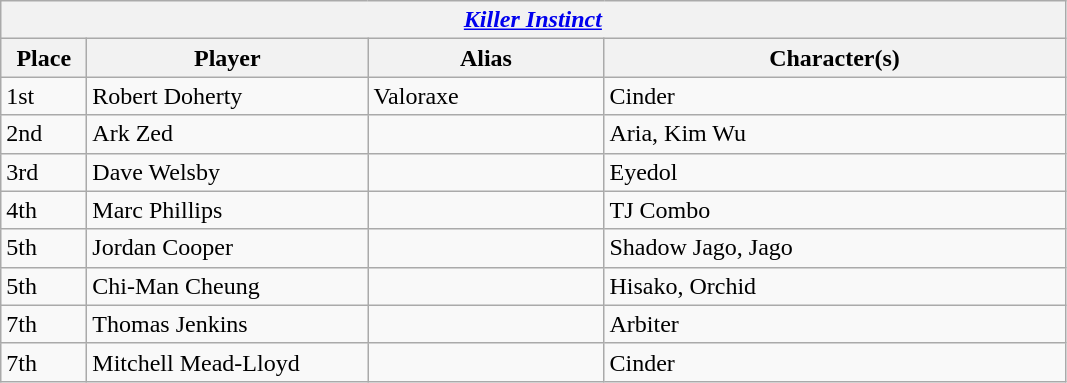<table class="wikitable">
<tr>
<th colspan="4"><strong><em><a href='#'>Killer Instinct</a></em></strong> </th>
</tr>
<tr>
<th style="width:50px;">Place</th>
<th style="width:180px;">Player</th>
<th style="width:150px;">Alias</th>
<th style="width:300px;">Character(s)</th>
</tr>
<tr>
<td>1st</td>
<td> Robert Doherty</td>
<td>Valoraxe</td>
<td>Cinder</td>
</tr>
<tr>
<td>2nd</td>
<td> Ark Zed</td>
<td></td>
<td>Aria, Kim Wu</td>
</tr>
<tr>
<td>3rd</td>
<td> Dave Welsby</td>
<td></td>
<td>Eyedol</td>
</tr>
<tr>
<td>4th</td>
<td> Marc Phillips</td>
<td></td>
<td>TJ Combo</td>
</tr>
<tr>
<td>5th</td>
<td> Jordan Cooper</td>
<td></td>
<td>Shadow Jago, Jago</td>
</tr>
<tr>
<td>5th</td>
<td> Chi-Man Cheung</td>
<td></td>
<td>Hisako, Orchid</td>
</tr>
<tr>
<td>7th</td>
<td> Thomas Jenkins</td>
<td></td>
<td>Arbiter</td>
</tr>
<tr>
<td>7th</td>
<td> Mitchell Mead-Lloyd</td>
<td></td>
<td>Cinder</td>
</tr>
</table>
